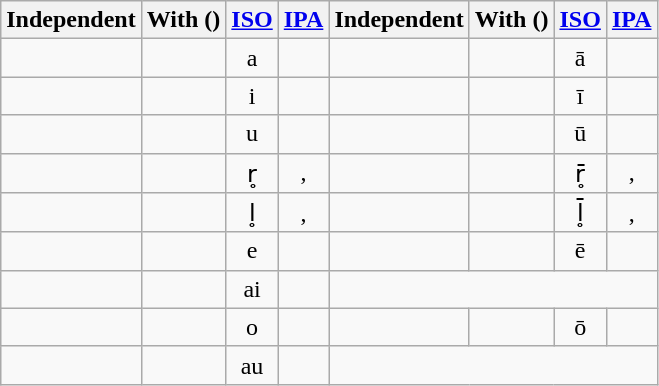<table class="wikitable">
<tr align="center">
<th>Independent</th>
<th>With  ()</th>
<th><a href='#'>ISO</a></th>
<th><a href='#'>IPA</a></th>
<th>Independent</th>
<th>With  ()</th>
<th><a href='#'>ISO</a></th>
<th><a href='#'>IPA</a></th>
</tr>
<tr align="center">
<td style="font-size:18pt;"></td>
<td style="font-size:18pt;"></td>
<td>a</td>
<td></td>
<td style="font-size:18pt;"></td>
<td style="font-size:18pt;"></td>
<td>ā</td>
<td></td>
</tr>
<tr align="center">
<td style="font-size:18pt;"></td>
<td style="font-size:18pt;"></td>
<td>i</td>
<td></td>
<td style="font-size:18pt;"></td>
<td style="font-size:18pt;"></td>
<td>ī</td>
<td></td>
</tr>
<tr align="center">
<td style="font-size:18pt;"></td>
<td style="font-size:18pt;"></td>
<td>u</td>
<td></td>
<td style="font-size:18pt;"></td>
<td style="font-size:18pt;"></td>
<td>ū</td>
<td></td>
</tr>
<tr align="center">
<td style="font-size:18pt;"></td>
<td style="font-size:18pt;"></td>
<td>r̥</td>
<td>, </td>
<td style="font-size:18pt;"></td>
<td style="font-size:18pt;"></td>
<td>r̥̄</td>
<td>, </td>
</tr>
<tr align="center">
<td style="font-size:18pt;"></td>
<td style="font-size:18pt;"></td>
<td>l̥</td>
<td>, </td>
<td style="font-size:18pt;"></td>
<td style="font-size:18pt;"></td>
<td>l̥̄</td>
<td>, </td>
</tr>
<tr align="center">
<td style="font-size:18pt;"></td>
<td style="font-size:18pt;"></td>
<td>e</td>
<td></td>
<td style="font-size:18pt;"></td>
<td style="font-size:18pt;"></td>
<td>ē</td>
<td></td>
</tr>
<tr align="center">
<td style="font-size:18pt;"></td>
<td style="font-size:18pt;"></td>
<td>ai</td>
<td></td>
</tr>
<tr align="center">
<td style="font-size:18pt;"></td>
<td style="font-size:18pt;"></td>
<td>o</td>
<td></td>
<td style="font-size:18pt;"></td>
<td style="font-size:18pt;"></td>
<td>ō</td>
<td></td>
</tr>
<tr align="center">
<td style="font-size:18pt;"></td>
<td style="font-size:18pt;"></td>
<td>au</td>
<td></td>
</tr>
</table>
